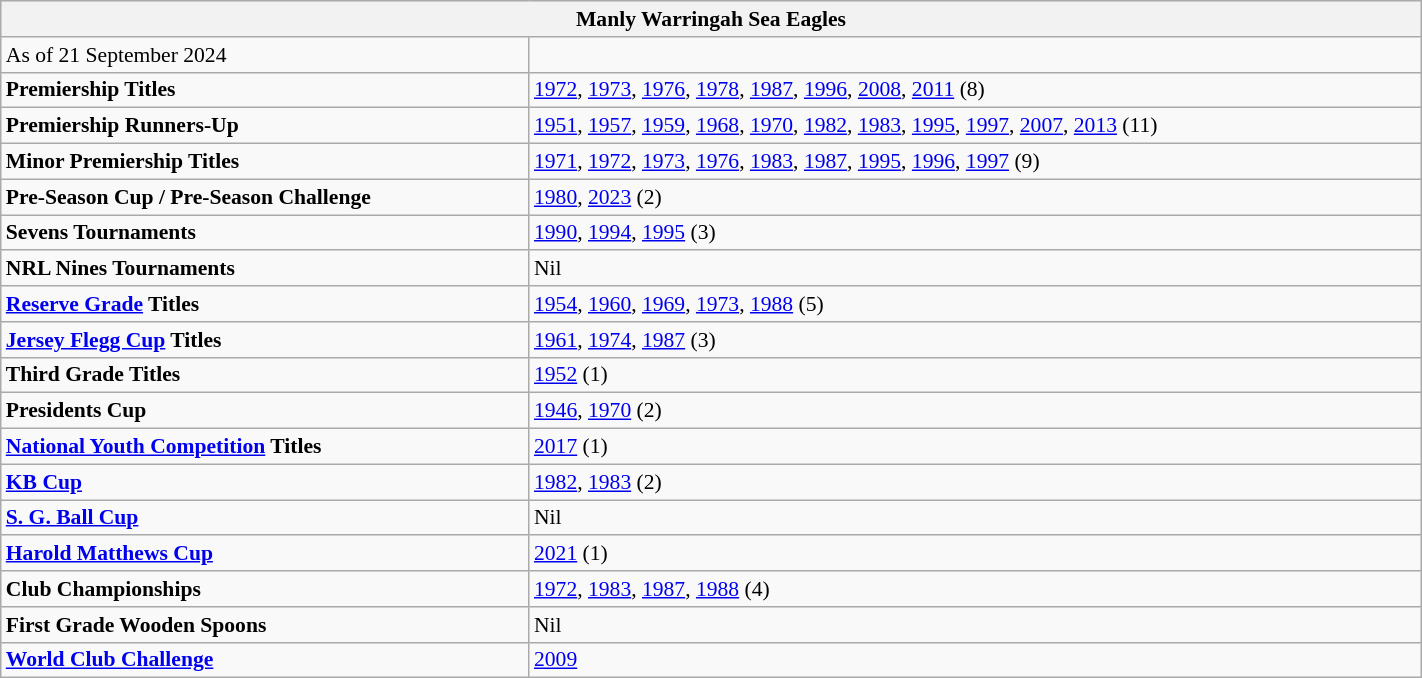<table class="wikitable" width="75%" style="font-size:90%">
<tr bgcolor="#efefef">
<th colspan=11>Manly Warringah Sea Eagles</th>
</tr>
<tr>
<td>As of 21 September 2024</td>
</tr>
<tr>
<td><strong>Premiership Titles</strong> <td> <a href='#'>1972</a>, <a href='#'>1973</a>, <a href='#'>1976</a>, <a href='#'>1978</a>, <a href='#'>1987</a>, <a href='#'>1996</a>, <a href='#'>2008</a>, <a href='#'>2011</a> (8)</td>
</tr>
<tr>
<td><strong>Premiership Runners-Up</strong> <td> <a href='#'>1951</a>, <a href='#'>1957</a>, <a href='#'>1959</a>, <a href='#'>1968</a>, <a href='#'>1970</a>, <a href='#'>1982</a>, <a href='#'>1983</a>, <a href='#'>1995</a>, <a href='#'>1997</a>, <a href='#'>2007</a>, <a href='#'>2013</a> (11)</td>
</tr>
<tr>
<td><strong>Minor Premiership Titles</strong> <td> <a href='#'>1971</a>, <a href='#'>1972</a>, <a href='#'>1973</a>, <a href='#'>1976</a>, <a href='#'>1983</a>, <a href='#'>1987</a>, <a href='#'>1995</a>, <a href='#'>1996</a>, <a href='#'>1997</a> (9)</td>
</tr>
<tr>
<td><strong>Pre-Season Cup / Pre-Season Challenge</strong> <td> <a href='#'>1980</a>, <a href='#'>2023</a> (2)</td>
</tr>
<tr>
<td><strong>Sevens Tournaments</strong> <td> <a href='#'>1990</a>, <a href='#'>1994</a>, <a href='#'>1995</a> (3)</td>
</tr>
<tr>
<td><strong>NRL Nines Tournaments</strong> <td> Nil</td>
</tr>
<tr>
<td><strong><a href='#'>Reserve Grade</a> Titles</strong> <td> <a href='#'>1954</a>, <a href='#'>1960</a>, <a href='#'>1969</a>, <a href='#'>1973</a>, <a href='#'>1988</a> (5)</td>
</tr>
<tr>
<td><strong><a href='#'>Jersey Flegg Cup</a> Titles</strong> <td> <a href='#'>1961</a>, <a href='#'>1974</a>, <a href='#'>1987</a> (3)</td>
</tr>
<tr>
<td><strong>Third Grade Titles</strong> <td> <a href='#'>1952</a> (1)</td>
</tr>
<tr>
<td><strong>Presidents Cup</strong> <td> <a href='#'>1946</a>, <a href='#'>1970</a> (2)</td>
</tr>
<tr>
<td><strong><a href='#'>National Youth Competition</a> Titles</strong> <td> <a href='#'>2017</a> (1)</td>
</tr>
<tr>
<td><strong><a href='#'>KB Cup</a></strong> <td> <a href='#'>1982</a>, <a href='#'>1983</a> (2)</td>
</tr>
<tr>
<td><strong><a href='#'>S. G. Ball Cup</a></strong> <td> Nil</td>
</tr>
<tr>
<td><strong><a href='#'>Harold Matthews Cup</a></strong> <td> <a href='#'>2021</a> (1)</td>
</tr>
<tr>
<td><strong>Club Championships</strong> <td> <a href='#'>1972</a>, <a href='#'>1983</a>, <a href='#'>1987</a>, <a href='#'>1988</a> (4)</td>
</tr>
<tr>
<td><strong>First Grade Wooden Spoons</strong> <td> Nil</td>
</tr>
<tr>
<td><strong><a href='#'>World Club Challenge</a></strong> <td> <a href='#'>2009</a></td>
</tr>
</table>
